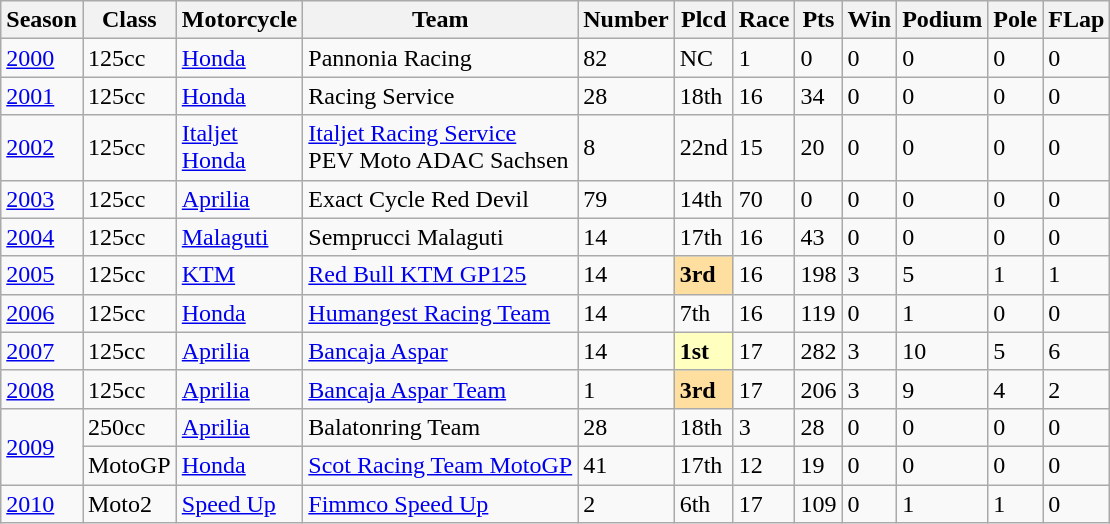<table class="wikitable">
<tr>
<th>Season</th>
<th>Class</th>
<th>Motorcycle</th>
<th>Team</th>
<th>Number</th>
<th>Plcd</th>
<th>Race</th>
<th>Pts</th>
<th>Win</th>
<th>Podium</th>
<th>Pole</th>
<th>FLap</th>
</tr>
<tr>
<td><a href='#'>2000</a></td>
<td>125cc</td>
<td><a href='#'>Honda</a></td>
<td>Pannonia Racing</td>
<td>82</td>
<td>NC</td>
<td>1</td>
<td>0</td>
<td>0</td>
<td>0</td>
<td>0</td>
<td>0</td>
</tr>
<tr>
<td><a href='#'>2001</a></td>
<td>125cc</td>
<td><a href='#'>Honda</a></td>
<td>Racing Service</td>
<td>28</td>
<td>18th</td>
<td>16</td>
<td>34</td>
<td>0</td>
<td>0</td>
<td>0</td>
<td>0</td>
</tr>
<tr>
<td><a href='#'>2002</a></td>
<td>125cc</td>
<td><a href='#'>Italjet</a><br><a href='#'>Honda</a></td>
<td><a href='#'>Italjet Racing Service</a><br>PEV Moto ADAC Sachsen</td>
<td>8</td>
<td>22nd</td>
<td>15</td>
<td>20</td>
<td>0</td>
<td>0</td>
<td>0</td>
<td>0</td>
</tr>
<tr>
<td><a href='#'>2003</a></td>
<td>125cc</td>
<td><a href='#'>Aprilia</a></td>
<td>Exact Cycle Red Devil</td>
<td>79</td>
<td>14th</td>
<td>70</td>
<td>0</td>
<td>0</td>
<td>0</td>
<td>0</td>
<td>0</td>
</tr>
<tr>
<td><a href='#'>2004</a></td>
<td>125cc</td>
<td><a href='#'>Malaguti</a></td>
<td>Semprucci Malaguti</td>
<td>14</td>
<td>17th</td>
<td>16</td>
<td>43</td>
<td>0</td>
<td>0</td>
<td>0</td>
<td>0</td>
</tr>
<tr>
<td><a href='#'>2005</a></td>
<td>125cc</td>
<td><a href='#'>KTM</a></td>
<td><a href='#'>Red Bull KTM GP125</a></td>
<td>14</td>
<td style="background:#ffdf9f;"><strong>3rd</strong></td>
<td>16</td>
<td>198</td>
<td>3</td>
<td>5</td>
<td>1</td>
<td>1</td>
</tr>
<tr>
<td><a href='#'>2006</a></td>
<td>125cc</td>
<td><a href='#'>Honda</a></td>
<td><a href='#'>Humangest Racing Team</a></td>
<td>14</td>
<td>7th</td>
<td>16</td>
<td>119</td>
<td>0</td>
<td>1</td>
<td>0</td>
<td>0</td>
</tr>
<tr>
<td><a href='#'>2007</a></td>
<td>125cc</td>
<td><a href='#'>Aprilia</a></td>
<td><a href='#'>Bancaja Aspar</a></td>
<td>14</td>
<td style="background:#ffffbf;"><strong>1st</strong></td>
<td>17</td>
<td>282</td>
<td>3</td>
<td>10</td>
<td>5</td>
<td>6</td>
</tr>
<tr>
<td><a href='#'>2008</a></td>
<td>125cc</td>
<td><a href='#'>Aprilia</a></td>
<td><a href='#'>Bancaja Aspar Team</a></td>
<td>1</td>
<td style="background:#ffdf9f;"><strong>3rd</strong></td>
<td>17</td>
<td>206</td>
<td>3</td>
<td>9</td>
<td>4</td>
<td>2</td>
</tr>
<tr>
<td rowspan=2><a href='#'>2009</a></td>
<td>250cc</td>
<td><a href='#'>Aprilia</a></td>
<td>Balatonring Team</td>
<td>28</td>
<td>18th</td>
<td>3</td>
<td>28</td>
<td>0</td>
<td>0</td>
<td>0</td>
<td>0</td>
</tr>
<tr>
<td>MotoGP</td>
<td><a href='#'>Honda</a></td>
<td><a href='#'>Scot Racing Team MotoGP</a></td>
<td>41</td>
<td>17th</td>
<td>12</td>
<td>19</td>
<td>0</td>
<td>0</td>
<td>0</td>
<td>0</td>
</tr>
<tr>
<td><a href='#'>2010</a></td>
<td>Moto2</td>
<td><a href='#'>Speed Up</a></td>
<td><a href='#'>Fimmco Speed Up</a></td>
<td>2</td>
<td>6th</td>
<td>17</td>
<td>109</td>
<td>0</td>
<td>1</td>
<td>1</td>
<td>0</td>
</tr>
</table>
